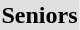<table>
<tr bgcolor="DFDFDF">
<td colspan="4" align="center"><strong>Seniors</strong></td>
</tr>
<tr>
<th scope=row style="text-align:left"><br></th>
<td></td>
<td></td>
<td></td>
</tr>
<tr>
<th scope=row style="text-align:left"><br></th>
<td></td>
<td></td>
<td></td>
</tr>
<tr>
<th scope=row style="text-align:left"><br></th>
<td></td>
<td></td>
<td></td>
</tr>
<tr>
<th scope=row style="text-align:left"><br></th>
<td></td>
<td></td>
<td></td>
</tr>
<tr>
<th scope=row style="text-align:left"><br></th>
<td></td>
<td></td>
<td></td>
</tr>
</table>
